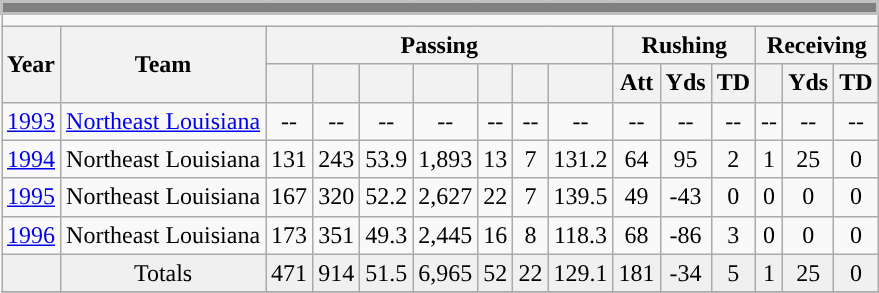<table class=wikitable style="text-align:center;">
<tr>
<td ! colspan="15" style="background:gray; border:2px solid silver; color:white;"></td>
</tr>
<tr>
<td ! colspan="15"></td>
</tr>
<tr style="background:#e0e0e0;">
<th rowspan=2>Year</th>
<th rowspan=2>Team</th>
<th colspan=7>Passing</th>
<th colspan=3>Rushing</th>
<th colspan=3>Receiving</th>
</tr>
<tr>
<th></th>
<th></th>
<th></th>
<th></th>
<th></th>
<th></th>
<th></th>
<th>Att</th>
<th>Yds</th>
<th>TD</th>
<th></th>
<th>Yds</th>
<th>TD</th>
</tr>
<tr>
<td><a href='#'>1993</a></td>
<td><a href='#'>Northeast Louisiana</a></td>
<td>--</td>
<td>--</td>
<td>--</td>
<td>--</td>
<td>--</td>
<td>--</td>
<td>--</td>
<td>--</td>
<td>--</td>
<td>--</td>
<td>--</td>
<td>--</td>
<td>--</td>
</tr>
<tr>
<td><a href='#'>1994</a></td>
<td>Northeast Louisiana</td>
<td>131</td>
<td>243</td>
<td>53.9</td>
<td>1,893</td>
<td>13</td>
<td>7</td>
<td>131.2</td>
<td>64</td>
<td>95</td>
<td>2</td>
<td>1</td>
<td>25</td>
<td>0</td>
</tr>
<tr>
<td><a href='#'>1995</a></td>
<td>Northeast Louisiana</td>
<td>167</td>
<td>320</td>
<td>52.2</td>
<td>2,627</td>
<td>22</td>
<td>7</td>
<td>139.5</td>
<td>49</td>
<td>-43</td>
<td>0</td>
<td>0</td>
<td>0</td>
<td>0</td>
</tr>
<tr>
<td><a href='#'>1996</a></td>
<td>Northeast Louisiana</td>
<td>173</td>
<td>351</td>
<td>49.3</td>
<td>2,445</td>
<td>16</td>
<td>8</td>
<td>118.3</td>
<td>68</td>
<td>-86</td>
<td>3</td>
<td>0</td>
<td>0</td>
<td>0</td>
</tr>
<tr style="background:#f0f0f0;">
<td></td>
<td>Totals</td>
<td>471</td>
<td>914</td>
<td>51.5</td>
<td>6,965</td>
<td>52</td>
<td>22</td>
<td>129.1</td>
<td>181</td>
<td>-34</td>
<td>5</td>
<td>1</td>
<td>25</td>
<td>0</td>
</tr>
<tr>
</tr>
</table>
